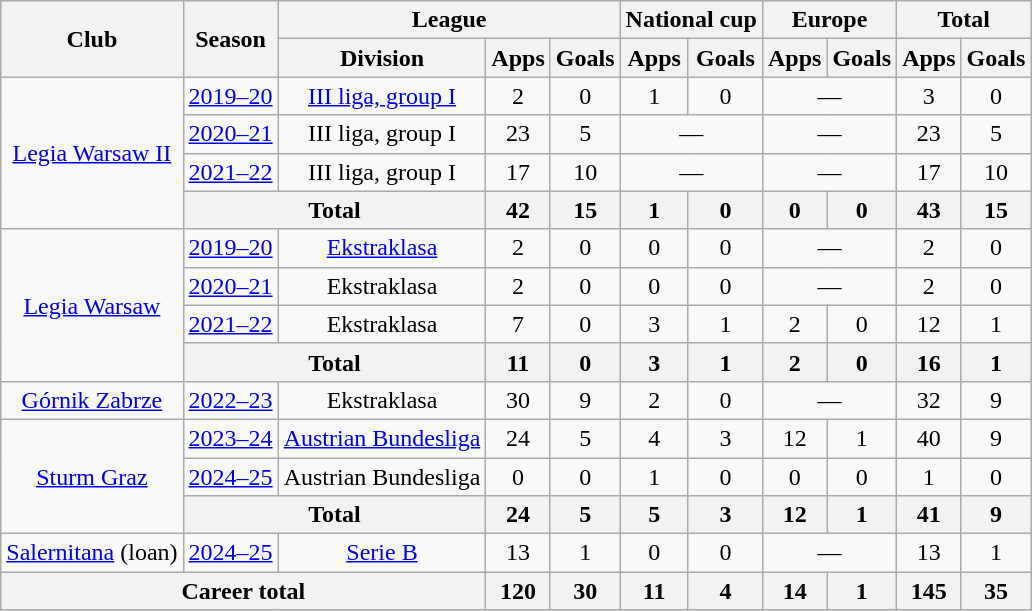<table class="wikitable" style="text-align:center">
<tr>
<th rowspan="2">Club</th>
<th rowspan="2">Season</th>
<th colspan="3">League</th>
<th colspan="2">National cup</th>
<th colspan="2">Europe</th>
<th colspan="2">Total</th>
</tr>
<tr>
<th>Division</th>
<th>Apps</th>
<th>Goals</th>
<th>Apps</th>
<th>Goals</th>
<th>Apps</th>
<th>Goals</th>
<th>Apps</th>
<th>Goals</th>
</tr>
<tr>
<td rowspan="4"><a href='#'>Legia Warsaw II</a></td>
<td><a href='#'>2019–20</a></td>
<td><a href='#'>III liga, group I</a></td>
<td>2</td>
<td>0</td>
<td>1</td>
<td>0</td>
<td colspan="2">—</td>
<td>3</td>
<td>0</td>
</tr>
<tr>
<td><a href='#'>2020–21</a></td>
<td>III liga, group I</td>
<td>23</td>
<td>5</td>
<td colspan="2">—</td>
<td colspan="2">—</td>
<td>23</td>
<td>5</td>
</tr>
<tr>
<td><a href='#'>2021–22</a></td>
<td>III liga, group I</td>
<td>17</td>
<td>10</td>
<td colspan="2">—</td>
<td colspan="2">—</td>
<td>17</td>
<td>10</td>
</tr>
<tr>
<th colspan="2">Total</th>
<th>42</th>
<th>15</th>
<th>1</th>
<th>0</th>
<th>0</th>
<th>0</th>
<th>43</th>
<th>15</th>
</tr>
<tr>
<td rowspan="4"><a href='#'>Legia Warsaw</a></td>
<td><a href='#'>2019–20</a></td>
<td><a href='#'>Ekstraklasa</a></td>
<td>2</td>
<td>0</td>
<td>0</td>
<td>0</td>
<td colspan="2">—</td>
<td>2</td>
<td>0</td>
</tr>
<tr>
<td><a href='#'>2020–21</a></td>
<td>Ekstraklasa</td>
<td>2</td>
<td>0</td>
<td>0</td>
<td>0</td>
<td colspan="2">—</td>
<td>2</td>
<td>0</td>
</tr>
<tr>
<td><a href='#'>2021–22</a></td>
<td>Ekstraklasa</td>
<td>7</td>
<td>0</td>
<td>3</td>
<td>1</td>
<td>2</td>
<td>0</td>
<td>12</td>
<td>1</td>
</tr>
<tr>
<th colspan="2">Total</th>
<th>11</th>
<th>0</th>
<th>3</th>
<th>1</th>
<th>2</th>
<th>0</th>
<th>16</th>
<th>1</th>
</tr>
<tr>
<td><a href='#'>Górnik Zabrze</a></td>
<td><a href='#'>2022–23</a></td>
<td>Ekstraklasa</td>
<td>30</td>
<td>9</td>
<td>2</td>
<td>0</td>
<td colspan="2">—</td>
<td>32</td>
<td>9</td>
</tr>
<tr>
<td rowspan="3"><a href='#'>Sturm Graz</a></td>
<td><a href='#'>2023–24</a></td>
<td><a href='#'>Austrian Bundesliga</a></td>
<td>24</td>
<td>5</td>
<td>4</td>
<td>3</td>
<td>12</td>
<td>1</td>
<td>40</td>
<td>9</td>
</tr>
<tr>
<td><a href='#'>2024–25</a></td>
<td>Austrian Bundesliga</td>
<td>0</td>
<td>0</td>
<td>1</td>
<td>0</td>
<td>0</td>
<td>0</td>
<td>1</td>
<td>0</td>
</tr>
<tr>
<th colspan="2">Total</th>
<th>24</th>
<th>5</th>
<th>5</th>
<th>3</th>
<th>12</th>
<th>1</th>
<th>41</th>
<th>9</th>
</tr>
<tr>
<td><a href='#'>Salernitana</a> (loan)</td>
<td><a href='#'>2024–25</a></td>
<td><a href='#'>Serie B</a></td>
<td>13</td>
<td>1</td>
<td>0</td>
<td>0</td>
<td colspan="2">—</td>
<td>13</td>
<td>1</td>
</tr>
<tr>
<th colspan="3">Career total</th>
<th>120</th>
<th>30</th>
<th>11</th>
<th>4</th>
<th>14</th>
<th>1</th>
<th>145</th>
<th>35</th>
</tr>
</table>
